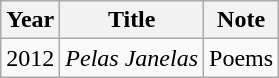<table class="wikitable">
<tr>
<th>Year</th>
<th>Title</th>
<th>Note</th>
</tr>
<tr>
<td>2012</td>
<td><em>Pelas Janelas</em></td>
<td>Poems</td>
</tr>
</table>
